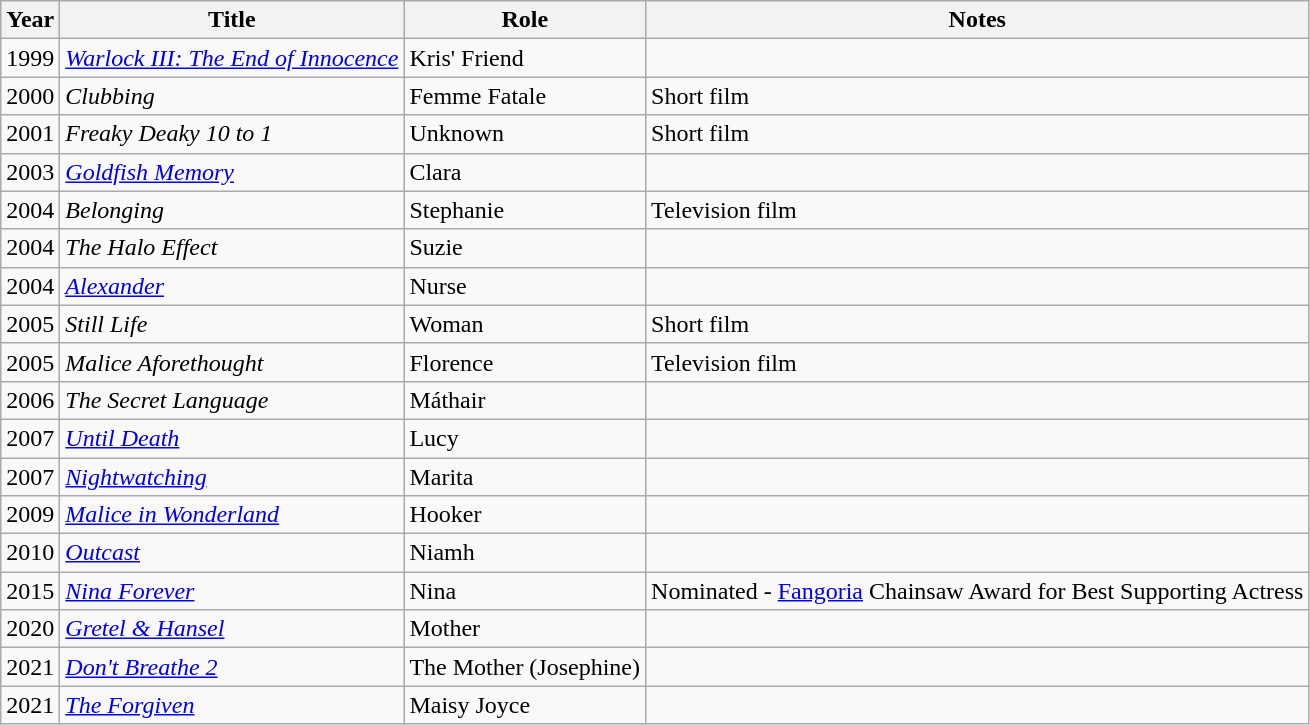<table class="wikitable sortable">
<tr>
<th>Year</th>
<th>Title</th>
<th>Role</th>
<th class="unsortable">Notes</th>
</tr>
<tr>
<td>1999</td>
<td><em><a href='#'>Warlock III: The End of Innocence</a></em></td>
<td>Kris' Friend</td>
<td></td>
</tr>
<tr>
<td>2000</td>
<td><em>Clubbing</em></td>
<td>Femme Fatale</td>
<td>Short film</td>
</tr>
<tr>
<td>2001</td>
<td><em>Freaky Deaky 10 to 1</em></td>
<td>Unknown</td>
<td>Short film</td>
</tr>
<tr>
<td>2003</td>
<td><em><a href='#'>Goldfish Memory</a></em></td>
<td>Clara</td>
<td></td>
</tr>
<tr>
<td>2004</td>
<td><em>Belonging</em></td>
<td>Stephanie</td>
<td>Television film</td>
</tr>
<tr>
<td>2004</td>
<td><em>The Halo Effect</em></td>
<td>Suzie</td>
<td></td>
</tr>
<tr>
<td>2004</td>
<td><em><a href='#'>Alexander</a></em></td>
<td>Nurse</td>
<td></td>
</tr>
<tr>
<td>2005</td>
<td><em>Still Life</em></td>
<td>Woman</td>
<td>Short film</td>
</tr>
<tr>
<td>2005</td>
<td><em>Malice Aforethought</em></td>
<td>Florence</td>
<td>Television film</td>
</tr>
<tr>
<td>2006</td>
<td><em>The Secret Language</em></td>
<td>Máthair</td>
<td></td>
</tr>
<tr>
<td>2007</td>
<td><em><a href='#'>Until Death</a></em></td>
<td>Lucy</td>
<td></td>
</tr>
<tr>
<td>2007</td>
<td><em><a href='#'>Nightwatching</a></em></td>
<td>Marita</td>
<td></td>
</tr>
<tr>
<td>2009</td>
<td><em><a href='#'>Malice in Wonderland</a></em></td>
<td>Hooker</td>
<td></td>
</tr>
<tr>
<td>2010</td>
<td><em><a href='#'>Outcast</a></em></td>
<td>Niamh</td>
<td></td>
</tr>
<tr>
<td>2015</td>
<td><em><a href='#'>Nina Forever</a></em></td>
<td>Nina</td>
<td>Nominated - <a href='#'>Fangoria</a> Chainsaw Award for Best Supporting Actress</td>
</tr>
<tr>
<td>2020</td>
<td><em><a href='#'>Gretel & Hansel</a></em></td>
<td>Mother</td>
<td></td>
</tr>
<tr>
<td>2021</td>
<td><em><a href='#'>Don't Breathe 2</a></em></td>
<td The Mother (Josephine)>The Mother (Josephine)</td>
<td></td>
</tr>
<tr>
<td>2021</td>
<td><em><a href='#'>The Forgiven</a></em></td>
<td>Maisy Joyce</td>
<td></td>
</tr>
</table>
